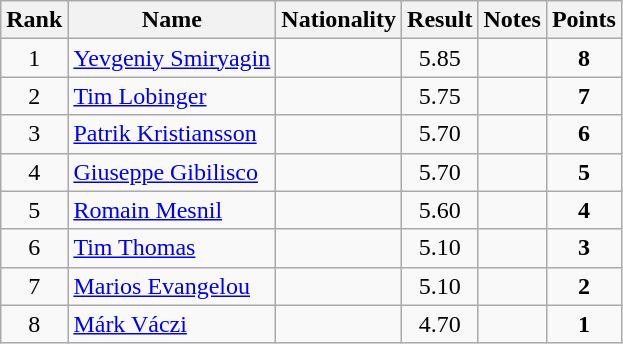<table class="wikitable sortable" style="text-align:center">
<tr>
<th>Rank</th>
<th>Name</th>
<th>Nationality</th>
<th>Result</th>
<th>Notes</th>
<th>Points</th>
</tr>
<tr>
<td>1</td>
<td align=left><a href='#'>Yevgeniy Smiryagin</a></td>
<td align=left></td>
<td>5.85</td>
<td></td>
<td><strong>8</strong></td>
</tr>
<tr>
<td>2</td>
<td align=left><a href='#'>Tim Lobinger</a></td>
<td align=left></td>
<td>5.75</td>
<td></td>
<td><strong>7</strong></td>
</tr>
<tr>
<td>3</td>
<td align=left><a href='#'>Patrik Kristiansson</a></td>
<td align=left></td>
<td>5.70</td>
<td></td>
<td><strong>6</strong></td>
</tr>
<tr>
<td>4</td>
<td align=left><a href='#'>Giuseppe Gibilisco</a></td>
<td align=left></td>
<td>5.70</td>
<td></td>
<td><strong>5</strong></td>
</tr>
<tr>
<td>5</td>
<td align=left><a href='#'>Romain Mesnil</a></td>
<td align=left></td>
<td>5.60</td>
<td></td>
<td><strong>4</strong></td>
</tr>
<tr>
<td>6</td>
<td align=left><a href='#'>Tim Thomas</a></td>
<td align=left></td>
<td>5.10</td>
<td></td>
<td><strong>3</strong></td>
</tr>
<tr>
<td>7</td>
<td align=left><a href='#'>Marios Evangelou</a></td>
<td align=left></td>
<td>5.10</td>
<td></td>
<td><strong>2</strong></td>
</tr>
<tr>
<td>8</td>
<td align=left><a href='#'>Márk Váczi</a></td>
<td align=left></td>
<td>4.70</td>
<td></td>
<td><strong>1</strong></td>
</tr>
</table>
